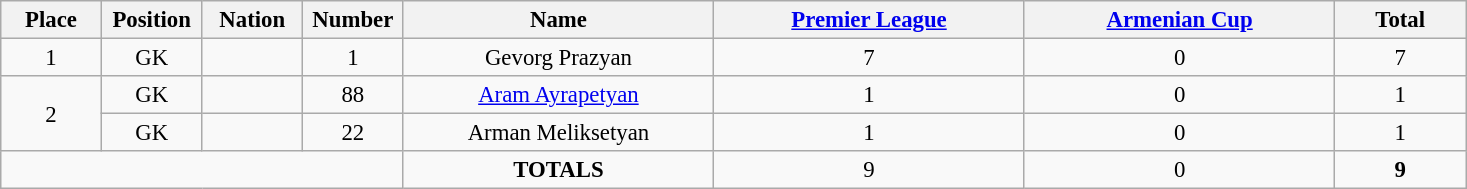<table class="wikitable" style="font-size: 95%; text-align: center;">
<tr>
<th width=60>Place</th>
<th width=60>Position</th>
<th width=60>Nation</th>
<th width=60>Number</th>
<th width=200>Name</th>
<th width=200><a href='#'>Premier League</a></th>
<th width=200><a href='#'>Armenian Cup</a></th>
<th width=80><strong>Total</strong></th>
</tr>
<tr>
<td>1</td>
<td>GK</td>
<td></td>
<td>1</td>
<td>Gevorg Prazyan</td>
<td>7</td>
<td>0</td>
<td>7</td>
</tr>
<tr>
<td rowspan="2">2</td>
<td>GK</td>
<td></td>
<td>88</td>
<td><a href='#'>Aram Ayrapetyan</a></td>
<td>1</td>
<td>0</td>
<td>1</td>
</tr>
<tr>
<td>GK</td>
<td></td>
<td>22</td>
<td>Arman Meliksetyan</td>
<td>1</td>
<td>0</td>
<td>1</td>
</tr>
<tr>
<td colspan="4"></td>
<td><strong>TOTALS</strong></td>
<td>9</td>
<td>0</td>
<td><strong>9</strong></td>
</tr>
</table>
